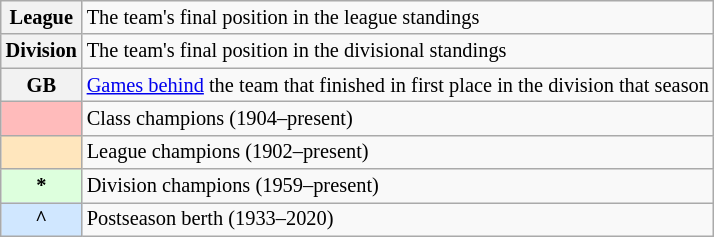<table class="wikitable plainrowheaders" style="font-size:85%">
<tr>
<th scope="row" style="text-align:center"><strong>League</strong></th>
<td>The team's final position in the league standings</td>
</tr>
<tr>
<th scope="row" style="text-align:center"><strong>Division</strong></th>
<td>The team's final position in the divisional standings</td>
</tr>
<tr>
<th scope="row" style="text-align:center"><strong>GB</strong></th>
<td><a href='#'>Games behind</a> the team that finished in first place in the division that season</td>
</tr>
<tr>
<th scope="row" style="text-align:center; background-color:#FFBBBB"></th>
<td>Class champions (1904–present)</td>
</tr>
<tr>
<th scope="row" style="text-align:center; background-color:#FFE6BD"></th>
<td>League champions (1902–present)</td>
</tr>
<tr>
<th scope="row" style="text-align:center; background-color:#DDFFDD">*</th>
<td>Division champions (1959–present)</td>
</tr>
<tr>
<th scope="row" style="text-align:center; background-color:#D0E7FF">^</th>
<td>Postseason berth (1933–2020)</td>
</tr>
</table>
